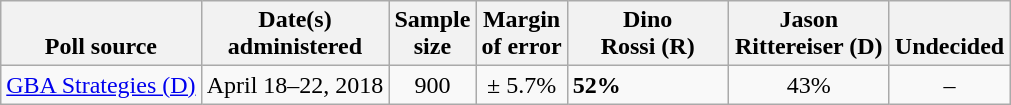<table class="wikitable">
<tr valign= bottom>
<th>Poll source</th>
<th>Date(s)<br>administered</th>
<th>Sample<br>size</th>
<th>Margin<br>of error</th>
<th style="width:100px;">Dino<br>Rossi (R)</th>
<th style="width:100px;">Jason<br>Rittereiser (D)</th>
<th>Undecided</th>
</tr>
<tr>
<td><a href='#'>GBA Strategies (D)</a></td>
<td align=center>April 18–22, 2018</td>
<td align=center>900</td>
<td align=center>± 5.7%</td>
<td><strong>52%</strong></td>
<td align=center>43%</td>
<td align=center>–</td>
</tr>
</table>
